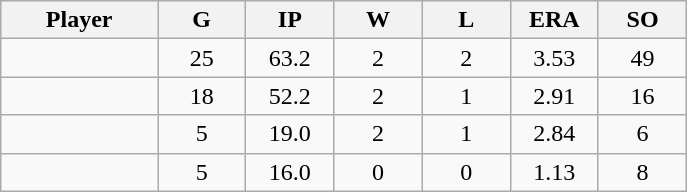<table class="wikitable sortable">
<tr>
<th bgcolor="#DDDDFF" width="16%">Player</th>
<th bgcolor="#DDDDFF" width="9%">G</th>
<th bgcolor="#DDDDFF" width="9%">IP</th>
<th bgcolor="#DDDDFF" width="9%">W</th>
<th bgcolor="#DDDDFF" width="9%">L</th>
<th bgcolor="#DDDDFF" width="9%">ERA</th>
<th bgcolor="#DDDDFF" width="9%">SO</th>
</tr>
<tr align="center">
<td></td>
<td>25</td>
<td>63.2</td>
<td>2</td>
<td>2</td>
<td>3.53</td>
<td>49</td>
</tr>
<tr align="center">
<td></td>
<td>18</td>
<td>52.2</td>
<td>2</td>
<td>1</td>
<td>2.91</td>
<td>16</td>
</tr>
<tr align="center">
<td></td>
<td>5</td>
<td>19.0</td>
<td>2</td>
<td>1</td>
<td>2.84</td>
<td>6</td>
</tr>
<tr align="center">
<td></td>
<td>5</td>
<td>16.0</td>
<td>0</td>
<td>0</td>
<td>1.13</td>
<td>8</td>
</tr>
</table>
